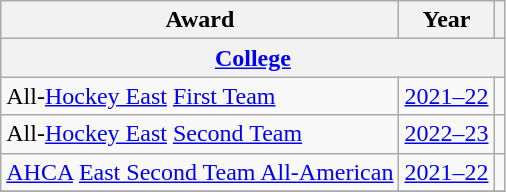<table class="wikitable">
<tr>
<th>Award</th>
<th>Year</th>
<th></th>
</tr>
<tr>
<th colspan="3"><a href='#'>College</a></th>
</tr>
<tr>
<td>All-<a href='#'>Hockey East</a> <a href='#'>First Team</a></td>
<td><a href='#'>2021–22</a></td>
<td></td>
</tr>
<tr>
<td>All-<a href='#'>Hockey East</a> <a href='#'>Second Team</a></td>
<td><a href='#'>2022–23</a></td>
<td></td>
</tr>
<tr>
<td><a href='#'>AHCA</a> <a href='#'>East Second Team All-American</a></td>
<td><a href='#'>2021–22</a></td>
<td></td>
</tr>
<tr>
</tr>
</table>
